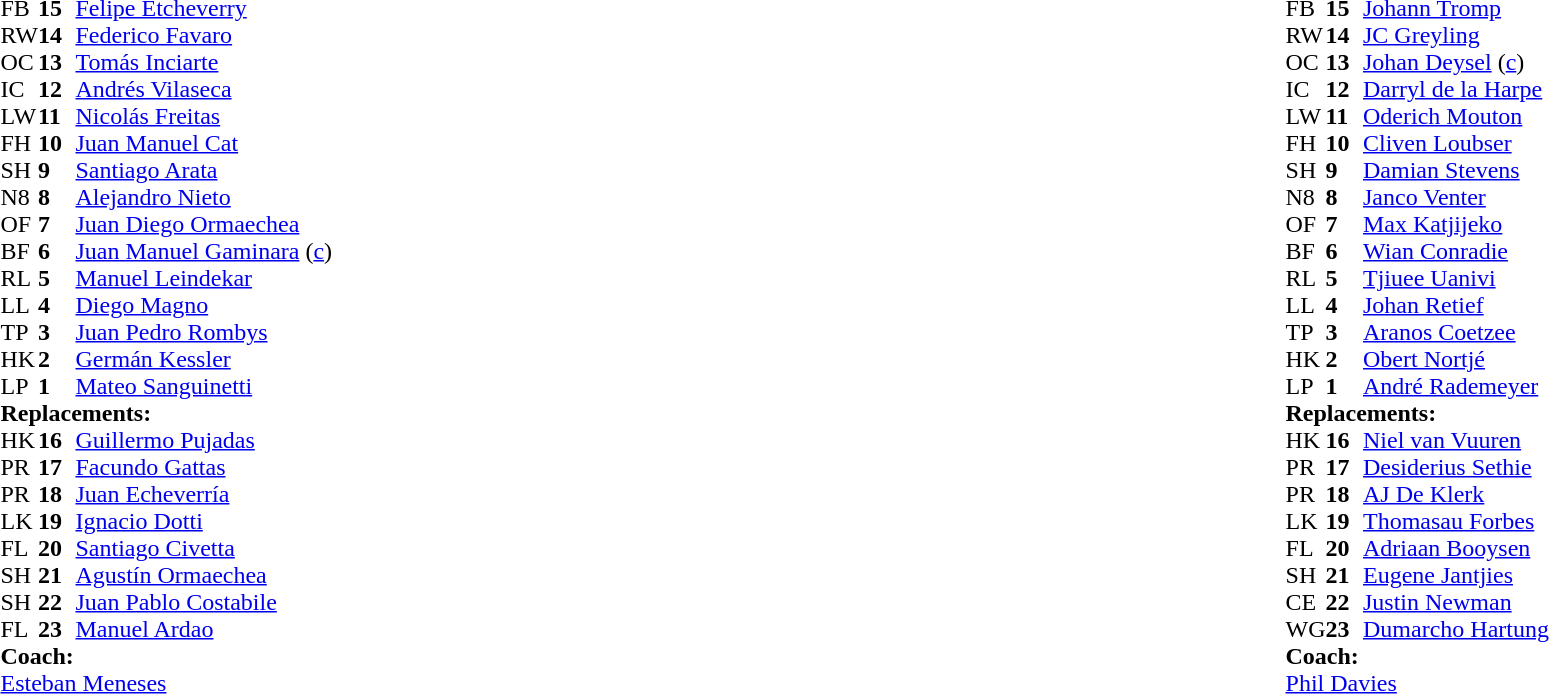<table style="width:100%;">
<tr>
<td style="vertical-align:top; width:50%"><br><table cellpadding="0" cellspacing="0">
<tr>
<th width="25"></th>
<th width="25"></th>
</tr>
<tr>
<td>FB</td>
<td><strong>15</strong></td>
<td><a href='#'>Felipe Etcheverry</a></td>
<td></td>
<td></td>
</tr>
<tr>
<td>RW</td>
<td><strong>14</strong></td>
<td><a href='#'>Federico Favaro</a></td>
<td></td>
<td></td>
</tr>
<tr>
<td>OC</td>
<td><strong>13</strong></td>
<td><a href='#'>Tomás Inciarte</a></td>
<td></td>
<td></td>
</tr>
<tr>
<td>IC</td>
<td><strong>12</strong></td>
<td><a href='#'>Andrés Vilaseca</a></td>
<td></td>
<td></td>
<td></td>
</tr>
<tr>
<td>LW</td>
<td><strong>11</strong></td>
<td><a href='#'>Nicolás Freitas</a></td>
<td></td>
<td></td>
</tr>
<tr>
<td>FH</td>
<td><strong>10</strong></td>
<td><a href='#'>Juan Manuel Cat</a></td>
<td></td>
<td></td>
</tr>
<tr>
<td>SH</td>
<td><strong>9</strong></td>
<td><a href='#'>Santiago Arata</a></td>
<td></td>
<td></td>
<td></td>
</tr>
<tr>
<td>N8</td>
<td><strong>8</strong></td>
<td><a href='#'>Alejandro Nieto</a></td>
<td></td>
<td></td>
</tr>
<tr>
<td>OF</td>
<td><strong>7</strong></td>
<td><a href='#'>Juan Diego Ormaechea</a></td>
<td></td>
<td></td>
</tr>
<tr>
<td>BF</td>
<td><strong>6</strong></td>
<td><a href='#'>Juan Manuel Gaminara</a> (<a href='#'>c</a>)</td>
<td></td>
<td></td>
<td></td>
</tr>
<tr>
<td>RL</td>
<td><strong>5</strong></td>
<td><a href='#'>Manuel Leindekar</a></td>
<td></td>
<td></td>
</tr>
<tr>
<td>LL</td>
<td><strong>4</strong></td>
<td><a href='#'>Diego Magno</a></td>
<td></td>
<td></td>
<td></td>
</tr>
<tr>
<td>TP</td>
<td><strong>3</strong></td>
<td><a href='#'>Juan Pedro Rombys</a></td>
<td></td>
<td></td>
<td></td>
</tr>
<tr>
<td>HK</td>
<td><strong>2</strong></td>
<td><a href='#'>Germán Kessler</a></td>
<td></td>
<td></td>
<td></td>
</tr>
<tr>
<td>LP</td>
<td><strong>1</strong></td>
<td><a href='#'>Mateo Sanguinetti</a></td>
<td></td>
<td></td>
<td></td>
</tr>
<tr>
<td colspan="3"><strong>Replacements:</strong></td>
<td></td>
<td></td>
</tr>
<tr>
<td>HK</td>
<td><strong>16</strong></td>
<td><a href='#'>Guillermo Pujadas</a></td>
<td></td>
<td></td>
<td></td>
</tr>
<tr>
<td>PR</td>
<td><strong>17</strong></td>
<td><a href='#'>Facundo Gattas</a></td>
<td></td>
<td></td>
<td></td>
</tr>
<tr>
<td>PR</td>
<td><strong>18</strong></td>
<td><a href='#'>Juan Echeverría</a></td>
<td></td>
<td></td>
<td></td>
</tr>
<tr>
<td>LK</td>
<td><strong>19</strong></td>
<td><a href='#'>Ignacio Dotti</a></td>
<td></td>
<td></td>
<td></td>
</tr>
<tr>
<td>FL</td>
<td><strong>20</strong></td>
<td><a href='#'>Santiago Civetta</a></td>
<td></td>
<td></td>
<td></td>
</tr>
<tr>
<td>SH</td>
<td><strong>21</strong></td>
<td><a href='#'>Agustín Ormaechea</a></td>
<td></td>
<td></td>
<td></td>
</tr>
<tr>
<td>SH</td>
<td><strong>22</strong></td>
<td><a href='#'>Juan Pablo Costabile</a></td>
<td></td>
<td></td>
</tr>
<tr>
<td>FL</td>
<td><strong>23</strong></td>
<td><a href='#'>Manuel Ardao</a></td>
<td></td>
<td></td>
<td></td>
</tr>
<tr>
<td colspan="3"><strong>Coach:</strong></td>
<td></td>
<td></td>
</tr>
<tr>
<td colspan="6">  <a href='#'>Esteban Meneses</a></td>
</tr>
</table>
</td>
<td style="vertical-align:top; width:50%"><br><table cellpadding="0" cellspacing="0" style="margin:auto">
<tr>
<th width="25"></th>
<th width="25"></th>
</tr>
<tr>
<td>FB</td>
<td><strong>15</strong></td>
<td><a href='#'>Johann Tromp</a></td>
</tr>
<tr>
<td>RW</td>
<td><strong>14</strong></td>
<td><a href='#'>JC Greyling</a></td>
<td></td>
</tr>
<tr>
<td>OC</td>
<td><strong>13</strong></td>
<td><a href='#'>Johan Deysel</a> (<a href='#'>c</a>)</td>
<td></td>
</tr>
<tr>
<td>IC</td>
<td><strong>12</strong></td>
<td><a href='#'>Darryl de la Harpe</a></td>
<td></td>
</tr>
<tr>
<td>LW</td>
<td><strong>11</strong></td>
<td><a href='#'>Oderich Mouton</a></td>
<td></td>
</tr>
<tr>
<td>FH</td>
<td><strong>10</strong></td>
<td><a href='#'>Cliven Loubser</a></td>
<td></td>
</tr>
<tr>
<td>SH</td>
<td><strong>9</strong></td>
<td><a href='#'>Damian Stevens</a></td>
<td></td>
</tr>
<tr>
<td>N8</td>
<td><strong>8</strong></td>
<td><a href='#'>Janco Venter</a></td>
<td></td>
</tr>
<tr>
<td>OF</td>
<td><strong>7</strong></td>
<td><a href='#'>Max Katjijeko</a></td>
<td></td>
</tr>
<tr>
<td>BF</td>
<td><strong>6</strong></td>
<td><a href='#'>Wian Conradie</a></td>
<td></td>
</tr>
<tr>
<td>RL</td>
<td><strong>5</strong></td>
<td><a href='#'>Tjiuee Uanivi</a></td>
<td></td>
</tr>
<tr>
<td>LL</td>
<td><strong>4</strong></td>
<td><a href='#'>Johan Retief</a></td>
<td></td>
</tr>
<tr>
<td>TP</td>
<td><strong>3</strong></td>
<td><a href='#'>Aranos Coetzee</a></td>
<td></td>
</tr>
<tr>
<td>HK</td>
<td><strong>2</strong></td>
<td><a href='#'>Obert Nortjé</a></td>
<td></td>
</tr>
<tr>
<td>LP</td>
<td><strong>1</strong></td>
<td><a href='#'>André Rademeyer</a></td>
<td></td>
</tr>
<tr>
<td colspan="3"><strong>Replacements:</strong></td>
<td></td>
</tr>
<tr>
<td>HK</td>
<td><strong>16</strong></td>
<td><a href='#'>Niel van Vuuren</a></td>
<td></td>
</tr>
<tr>
<td>PR</td>
<td><strong>17</strong></td>
<td><a href='#'>Desiderius Sethie</a></td>
<td></td>
</tr>
<tr>
<td>PR</td>
<td><strong>18</strong></td>
<td><a href='#'>AJ De Klerk</a></td>
<td></td>
</tr>
<tr>
<td>LK</td>
<td><strong>19</strong></td>
<td><a href='#'>Thomasau Forbes</a></td>
<td></td>
</tr>
<tr>
<td>FL</td>
<td><strong>20</strong></td>
<td><a href='#'>Adriaan Booysen</a></td>
<td></td>
</tr>
<tr>
<td>SH</td>
<td><strong>21</strong></td>
<td><a href='#'>Eugene Jantjies</a></td>
<td></td>
</tr>
<tr>
<td>CE</td>
<td><strong>22</strong></td>
<td><a href='#'>Justin Newman</a></td>
<td></td>
</tr>
<tr>
<td>WG</td>
<td><strong>23</strong></td>
<td><a href='#'>Dumarcho Hartung</a></td>
<td></td>
</tr>
<tr>
<td colspan="3"><strong>Coach:</strong></td>
</tr>
<tr>
<td colspan="4"> <a href='#'>Phil Davies</a></td>
</tr>
</table>
</td>
</tr>
</table>
